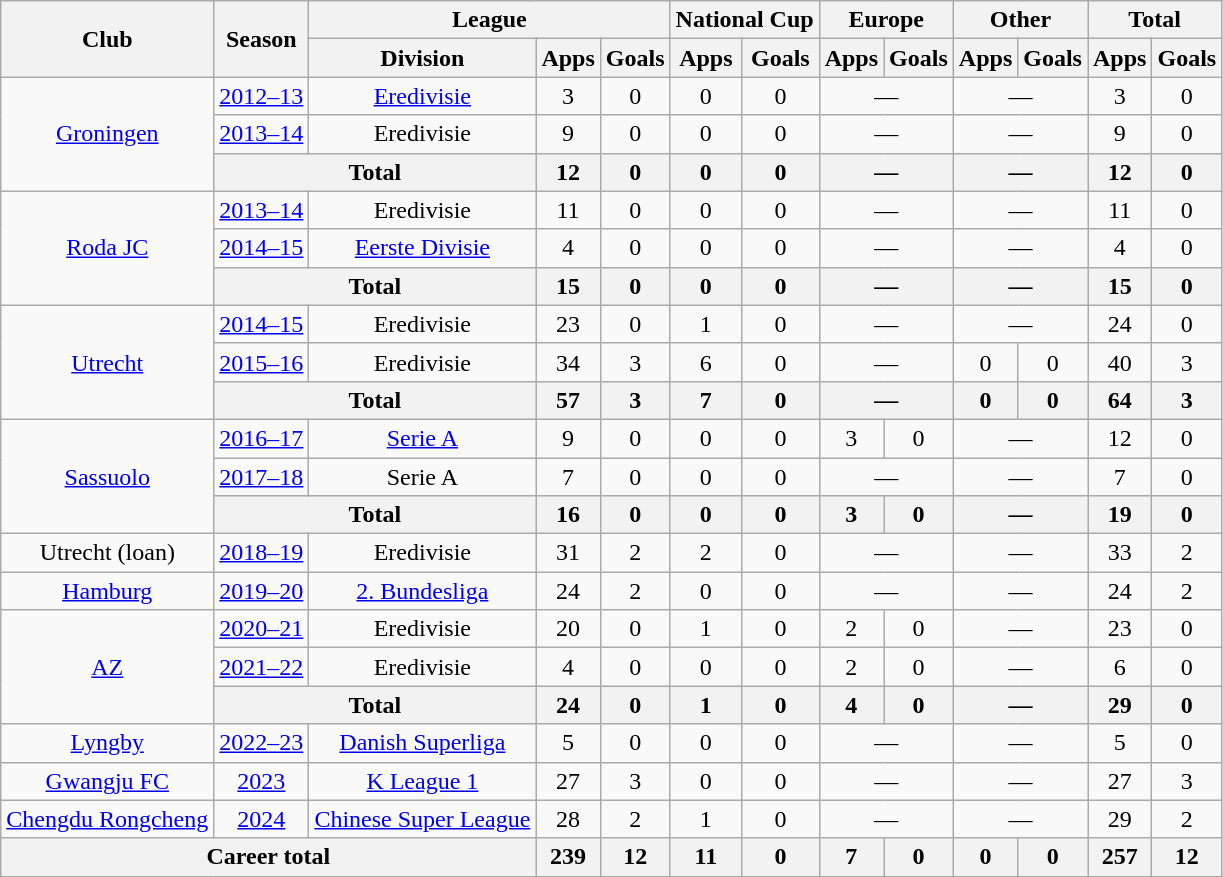<table class="wikitable" style="text-align:center">
<tr>
<th rowspan="2">Club</th>
<th rowspan="2">Season</th>
<th colspan="3">League</th>
<th colspan="2">National Cup</th>
<th colspan="2">Europe</th>
<th colspan="2">Other</th>
<th colspan="2">Total</th>
</tr>
<tr>
<th>Division</th>
<th>Apps</th>
<th>Goals</th>
<th>Apps</th>
<th>Goals</th>
<th>Apps</th>
<th>Goals</th>
<th>Apps</th>
<th>Goals</th>
<th>Apps</th>
<th>Goals</th>
</tr>
<tr>
<td rowspan="3"><a href='#'>Groningen</a></td>
<td><a href='#'>2012–13</a></td>
<td><a href='#'>Eredivisie</a></td>
<td>3</td>
<td>0</td>
<td>0</td>
<td>0</td>
<td colspan="2">—</td>
<td colspan="2">—</td>
<td>3</td>
<td>0</td>
</tr>
<tr>
<td><a href='#'>2013–14</a></td>
<td>Eredivisie</td>
<td>9</td>
<td>0</td>
<td>0</td>
<td>0</td>
<td colspan="2">—</td>
<td colspan="2">—</td>
<td>9</td>
<td>0</td>
</tr>
<tr>
<th colspan="2">Total</th>
<th>12</th>
<th>0</th>
<th>0</th>
<th>0</th>
<th colspan="2">—</th>
<th colspan="2">—</th>
<th>12</th>
<th>0</th>
</tr>
<tr>
<td rowspan="3"><a href='#'>Roda JC</a></td>
<td><a href='#'>2013–14</a></td>
<td>Eredivisie</td>
<td>11</td>
<td>0</td>
<td>0</td>
<td>0</td>
<td colspan="2">—</td>
<td colspan="2">—</td>
<td>11</td>
<td>0</td>
</tr>
<tr>
<td><a href='#'>2014–15</a></td>
<td><a href='#'>Eerste Divisie</a></td>
<td>4</td>
<td>0</td>
<td>0</td>
<td>0</td>
<td colspan="2">—</td>
<td colspan="2">—</td>
<td>4</td>
<td>0</td>
</tr>
<tr>
<th colspan="2">Total</th>
<th>15</th>
<th>0</th>
<th>0</th>
<th>0</th>
<th colspan="2">—</th>
<th colspan="2">—</th>
<th>15</th>
<th>0</th>
</tr>
<tr>
<td rowspan="3"><a href='#'>Utrecht</a></td>
<td><a href='#'>2014–15</a></td>
<td>Eredivisie</td>
<td>23</td>
<td>0</td>
<td>1</td>
<td>0</td>
<td colspan="2">—</td>
<td colspan="2">—</td>
<td>24</td>
<td>0</td>
</tr>
<tr>
<td><a href='#'>2015–16</a></td>
<td>Eredivisie</td>
<td>34</td>
<td>3</td>
<td>6</td>
<td>0</td>
<td colspan="2">—</td>
<td>0</td>
<td>0</td>
<td>40</td>
<td>3</td>
</tr>
<tr>
<th colspan="2">Total</th>
<th>57</th>
<th>3</th>
<th>7</th>
<th>0</th>
<th colspan="2">—</th>
<th>0</th>
<th>0</th>
<th>64</th>
<th>3</th>
</tr>
<tr>
<td rowspan="3"><a href='#'>Sassuolo</a></td>
<td><a href='#'>2016–17</a></td>
<td><a href='#'>Serie A</a></td>
<td>9</td>
<td>0</td>
<td>0</td>
<td>0</td>
<td>3</td>
<td>0</td>
<td colspan="2">—</td>
<td>12</td>
<td>0</td>
</tr>
<tr>
<td><a href='#'>2017–18</a></td>
<td>Serie A</td>
<td>7</td>
<td>0</td>
<td>0</td>
<td>0</td>
<td colspan="2">—</td>
<td colspan="2">—</td>
<td>7</td>
<td>0</td>
</tr>
<tr>
<th colspan="2">Total</th>
<th>16</th>
<th>0</th>
<th>0</th>
<th>0</th>
<th>3</th>
<th>0</th>
<th colspan="2">—</th>
<th>19</th>
<th>0</th>
</tr>
<tr>
<td>Utrecht (loan)</td>
<td><a href='#'>2018–19</a></td>
<td>Eredivisie</td>
<td>31</td>
<td>2</td>
<td>2</td>
<td>0</td>
<td colspan="2">—</td>
<td colspan="2">—</td>
<td>33</td>
<td>2</td>
</tr>
<tr>
<td><a href='#'>Hamburg</a></td>
<td><a href='#'>2019–20</a></td>
<td><a href='#'>2. Bundesliga</a></td>
<td>24</td>
<td>2</td>
<td>0</td>
<td>0</td>
<td colspan="2">—</td>
<td colspan="2">—</td>
<td>24</td>
<td>2</td>
</tr>
<tr>
<td rowspan="3"><a href='#'>AZ</a></td>
<td><a href='#'>2020–21</a></td>
<td>Eredivisie</td>
<td>20</td>
<td>0</td>
<td>1</td>
<td>0</td>
<td>2</td>
<td>0</td>
<td colspan="2">—</td>
<td>23</td>
<td>0</td>
</tr>
<tr>
<td><a href='#'>2021–22</a></td>
<td>Eredivisie</td>
<td>4</td>
<td>0</td>
<td>0</td>
<td>0</td>
<td>2</td>
<td>0</td>
<td colspan="2">—</td>
<td>6</td>
<td>0</td>
</tr>
<tr>
<th colspan="2">Total</th>
<th>24</th>
<th>0</th>
<th>1</th>
<th>0</th>
<th>4</th>
<th>0</th>
<th colspan="2">—</th>
<th>29</th>
<th>0</th>
</tr>
<tr>
<td><a href='#'>Lyngby</a></td>
<td><a href='#'>2022–23</a></td>
<td><a href='#'>Danish Superliga</a></td>
<td>5</td>
<td>0</td>
<td>0</td>
<td>0</td>
<td colspan="2">—</td>
<td colspan="2">—</td>
<td>5</td>
<td>0</td>
</tr>
<tr>
<td><a href='#'>Gwangju FC</a></td>
<td><a href='#'>2023</a></td>
<td><a href='#'>K League 1</a></td>
<td>27</td>
<td>3</td>
<td>0</td>
<td>0</td>
<td colspan="2">—</td>
<td colspan="2">—</td>
<td>27</td>
<td>3</td>
</tr>
<tr>
<td><a href='#'>Chengdu Rongcheng</a></td>
<td><a href='#'>2024</a></td>
<td><a href='#'>Chinese Super League</a></td>
<td>28</td>
<td>2</td>
<td>1</td>
<td>0</td>
<td colspan="2">—</td>
<td colspan="2">—</td>
<td>29</td>
<td>2</td>
</tr>
<tr>
<th colspan="3">Career total</th>
<th>239</th>
<th>12</th>
<th>11</th>
<th>0</th>
<th>7</th>
<th>0</th>
<th>0</th>
<th>0</th>
<th>257</th>
<th>12</th>
</tr>
</table>
